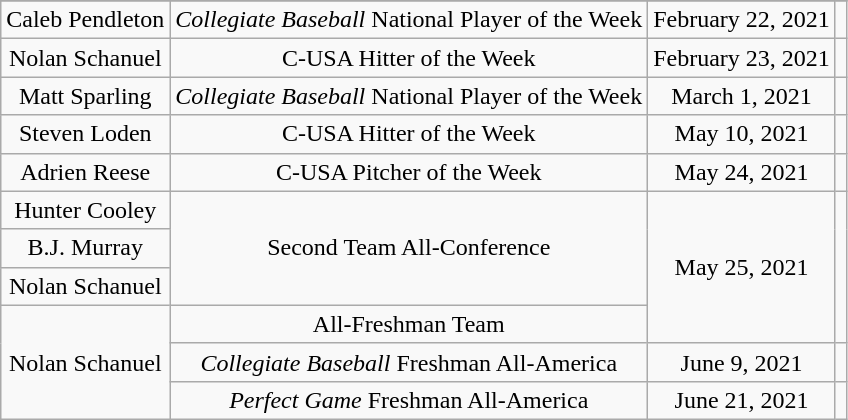<table class="wikitable sortable" style="text-align: center">
<tr align=center>
</tr>
<tr>
<td>Caleb Pendleton</td>
<td><em>Collegiate Baseball</em> National Player of the Week</td>
<td>February 22, 2021</td>
<td></td>
</tr>
<tr>
<td>Nolan Schanuel</td>
<td>C-USA Hitter of the Week</td>
<td>February 23, 2021</td>
<td></td>
</tr>
<tr>
<td>Matt Sparling</td>
<td><em>Collegiate Baseball</em> National Player of the Week</td>
<td>March 1, 2021</td>
<td></td>
</tr>
<tr>
<td>Steven Loden</td>
<td>C-USA Hitter of the Week</td>
<td>May 10, 2021</td>
<td></td>
</tr>
<tr>
<td>Adrien Reese</td>
<td>C-USA Pitcher of the Week</td>
<td>May 24, 2021</td>
<td></td>
</tr>
<tr>
<td>Hunter Cooley</td>
<td rowspan=3>Second Team All-Conference</td>
<td rowspan=4>May 25, 2021</td>
<td rowspan=4></td>
</tr>
<tr>
<td>B.J. Murray</td>
</tr>
<tr>
<td>Nolan Schanuel</td>
</tr>
<tr>
<td rowspan=3>Nolan Schanuel</td>
<td>All-Freshman Team</td>
</tr>
<tr>
<td><em>Collegiate Baseball</em> Freshman All-America</td>
<td>June 9, 2021</td>
<td></td>
</tr>
<tr>
<td><em>Perfect Game</em> Freshman All-America</td>
<td>June 21, 2021</td>
<td></td>
</tr>
</table>
